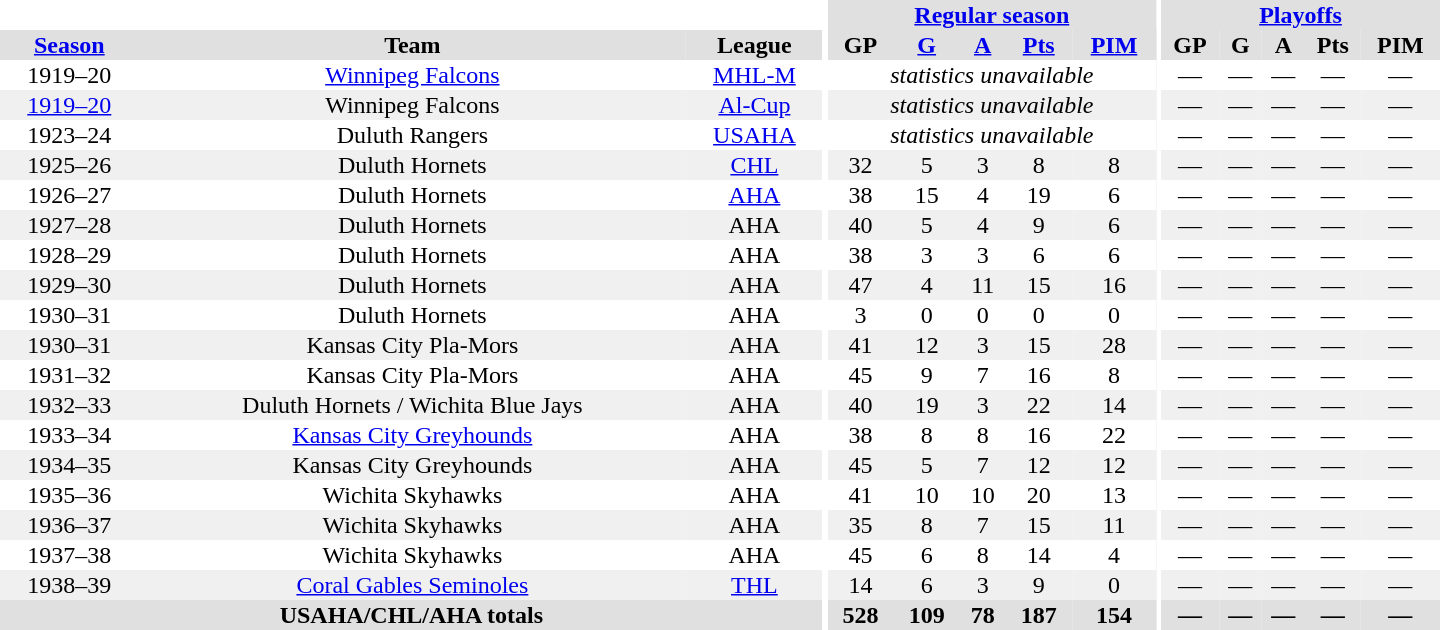<table border="0" cellpadding="1" cellspacing="0" style="text-align:center; width:60em">
<tr bgcolor="#e0e0e0">
<th colspan="3" bgcolor="#ffffff"></th>
<th rowspan="100" bgcolor="#ffffff"></th>
<th colspan="5"><a href='#'>Regular season</a></th>
<th rowspan="100" bgcolor="#ffffff"></th>
<th colspan="5"><a href='#'>Playoffs</a></th>
</tr>
<tr bgcolor="#e0e0e0">
<th><a href='#'>Season</a></th>
<th>Team</th>
<th>League</th>
<th>GP</th>
<th><a href='#'>G</a></th>
<th><a href='#'>A</a></th>
<th><a href='#'>Pts</a></th>
<th><a href='#'>PIM</a></th>
<th>GP</th>
<th>G</th>
<th>A</th>
<th>Pts</th>
<th>PIM</th>
</tr>
<tr>
<td>1919–20</td>
<td><a href='#'>Winnipeg Falcons</a></td>
<td><a href='#'>MHL-M</a></td>
<td colspan="5"><em>statistics unavailable</em></td>
<td>—</td>
<td>—</td>
<td>—</td>
<td>—</td>
<td>—</td>
</tr>
<tr bgcolor="#f0f0f0">
<td><a href='#'>1919–20</a></td>
<td>Winnipeg Falcons</td>
<td><a href='#'>Al-Cup</a></td>
<td colspan="5"><em>statistics unavailable</em></td>
<td>—</td>
<td>—</td>
<td>—</td>
<td>—</td>
<td>—</td>
</tr>
<tr>
<td>1923–24</td>
<td>Duluth Rangers</td>
<td><a href='#'>USAHA</a></td>
<td colspan="5"><em>statistics unavailable</em></td>
<td>—</td>
<td>—</td>
<td>—</td>
<td>—</td>
<td>—</td>
</tr>
<tr bgcolor="#f0f0f0">
<td>1925–26</td>
<td>Duluth Hornets</td>
<td><a href='#'>CHL</a></td>
<td>32</td>
<td>5</td>
<td>3</td>
<td>8</td>
<td>8</td>
<td>—</td>
<td>—</td>
<td>—</td>
<td>—</td>
<td>—</td>
</tr>
<tr>
<td>1926–27</td>
<td>Duluth Hornets</td>
<td><a href='#'>AHA</a></td>
<td>38</td>
<td>15</td>
<td>4</td>
<td>19</td>
<td>6</td>
<td>—</td>
<td>—</td>
<td>—</td>
<td>—</td>
<td>—</td>
</tr>
<tr bgcolor="#f0f0f0">
<td>1927–28</td>
<td>Duluth Hornets</td>
<td>AHA</td>
<td>40</td>
<td>5</td>
<td>4</td>
<td>9</td>
<td>6</td>
<td>—</td>
<td>—</td>
<td>—</td>
<td>—</td>
<td>—</td>
</tr>
<tr>
<td>1928–29</td>
<td>Duluth Hornets</td>
<td>AHA</td>
<td>38</td>
<td>3</td>
<td>3</td>
<td>6</td>
<td>6</td>
<td>—</td>
<td>—</td>
<td>—</td>
<td>—</td>
<td>—</td>
</tr>
<tr bgcolor="#f0f0f0">
<td>1929–30</td>
<td>Duluth Hornets</td>
<td>AHA</td>
<td>47</td>
<td>4</td>
<td>11</td>
<td>15</td>
<td>16</td>
<td>—</td>
<td>—</td>
<td>—</td>
<td>—</td>
<td>—</td>
</tr>
<tr>
<td>1930–31</td>
<td>Duluth Hornets</td>
<td>AHA</td>
<td>3</td>
<td>0</td>
<td>0</td>
<td>0</td>
<td>0</td>
<td>—</td>
<td>—</td>
<td>—</td>
<td>—</td>
<td>—</td>
</tr>
<tr bgcolor="#f0f0f0">
<td>1930–31</td>
<td>Kansas City Pla-Mors</td>
<td>AHA</td>
<td>41</td>
<td>12</td>
<td>3</td>
<td>15</td>
<td>28</td>
<td>—</td>
<td>—</td>
<td>—</td>
<td>—</td>
<td>—</td>
</tr>
<tr>
<td>1931–32</td>
<td>Kansas City Pla-Mors</td>
<td>AHA</td>
<td>45</td>
<td>9</td>
<td>7</td>
<td>16</td>
<td>8</td>
<td>—</td>
<td>—</td>
<td>—</td>
<td>—</td>
<td>—</td>
</tr>
<tr bgcolor="#f0f0f0">
<td>1932–33</td>
<td>Duluth Hornets / Wichita Blue Jays</td>
<td>AHA</td>
<td>40</td>
<td>19</td>
<td>3</td>
<td>22</td>
<td>14</td>
<td>—</td>
<td>—</td>
<td>—</td>
<td>—</td>
<td>—</td>
</tr>
<tr>
<td>1933–34</td>
<td><a href='#'>Kansas City Greyhounds</a></td>
<td>AHA</td>
<td>38</td>
<td>8</td>
<td>8</td>
<td>16</td>
<td>22</td>
<td>—</td>
<td>—</td>
<td>—</td>
<td>—</td>
<td>—</td>
</tr>
<tr bgcolor="#f0f0f0">
<td>1934–35</td>
<td>Kansas City Greyhounds</td>
<td>AHA</td>
<td>45</td>
<td>5</td>
<td>7</td>
<td>12</td>
<td>12</td>
<td>—</td>
<td>—</td>
<td>—</td>
<td>—</td>
<td>—</td>
</tr>
<tr>
<td>1935–36</td>
<td>Wichita Skyhawks</td>
<td>AHA</td>
<td>41</td>
<td>10</td>
<td>10</td>
<td>20</td>
<td>13</td>
<td>—</td>
<td>—</td>
<td>—</td>
<td>—</td>
<td>—</td>
</tr>
<tr bgcolor="#f0f0f0">
<td>1936–37</td>
<td>Wichita Skyhawks</td>
<td>AHA</td>
<td>35</td>
<td>8</td>
<td>7</td>
<td>15</td>
<td>11</td>
<td>—</td>
<td>—</td>
<td>—</td>
<td>—</td>
<td>—</td>
</tr>
<tr>
<td>1937–38</td>
<td>Wichita Skyhawks</td>
<td>AHA</td>
<td>45</td>
<td>6</td>
<td>8</td>
<td>14</td>
<td>4</td>
<td>—</td>
<td>—</td>
<td>—</td>
<td>—</td>
<td>—</td>
</tr>
<tr bgcolor="#f0f0f0">
<td>1938–39</td>
<td><a href='#'>Coral Gables Seminoles</a></td>
<td><a href='#'>THL</a></td>
<td>14</td>
<td>6</td>
<td>3</td>
<td>9</td>
<td>0</td>
<td>—</td>
<td>—</td>
<td>—</td>
<td>—</td>
<td>—</td>
</tr>
<tr bgcolor="#e0e0e0">
<th colspan="3">USAHA/CHL/AHA totals</th>
<th>528</th>
<th>109</th>
<th>78</th>
<th>187</th>
<th>154</th>
<th>—</th>
<th>—</th>
<th>—</th>
<th>—</th>
<th>—</th>
</tr>
</table>
